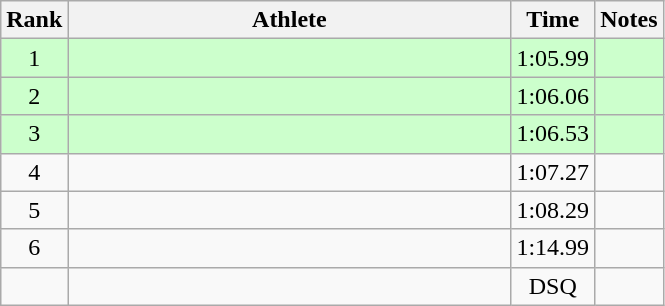<table class="wikitable" style="text-align:center">
<tr>
<th>Rank</th>
<th Style="width:18em">Athlete</th>
<th>Time</th>
<th>Notes</th>
</tr>
<tr style="background:#cfc">
<td>1</td>
<td style="text-align:left"></td>
<td>1:05.99</td>
<td></td>
</tr>
<tr style="background:#cfc">
<td>2</td>
<td style="text-align:left"></td>
<td>1:06.06</td>
<td></td>
</tr>
<tr style="background:#cfc">
<td>3</td>
<td style="text-align:left"></td>
<td>1:06.53</td>
<td></td>
</tr>
<tr>
<td>4</td>
<td style="text-align:left"></td>
<td>1:07.27</td>
<td></td>
</tr>
<tr>
<td>5</td>
<td style="text-align:left"></td>
<td>1:08.29</td>
<td></td>
</tr>
<tr>
<td>6</td>
<td style="text-align:left"></td>
<td>1:14.99</td>
<td></td>
</tr>
<tr>
<td></td>
<td style="text-align:left"></td>
<td>DSQ</td>
<td></td>
</tr>
</table>
